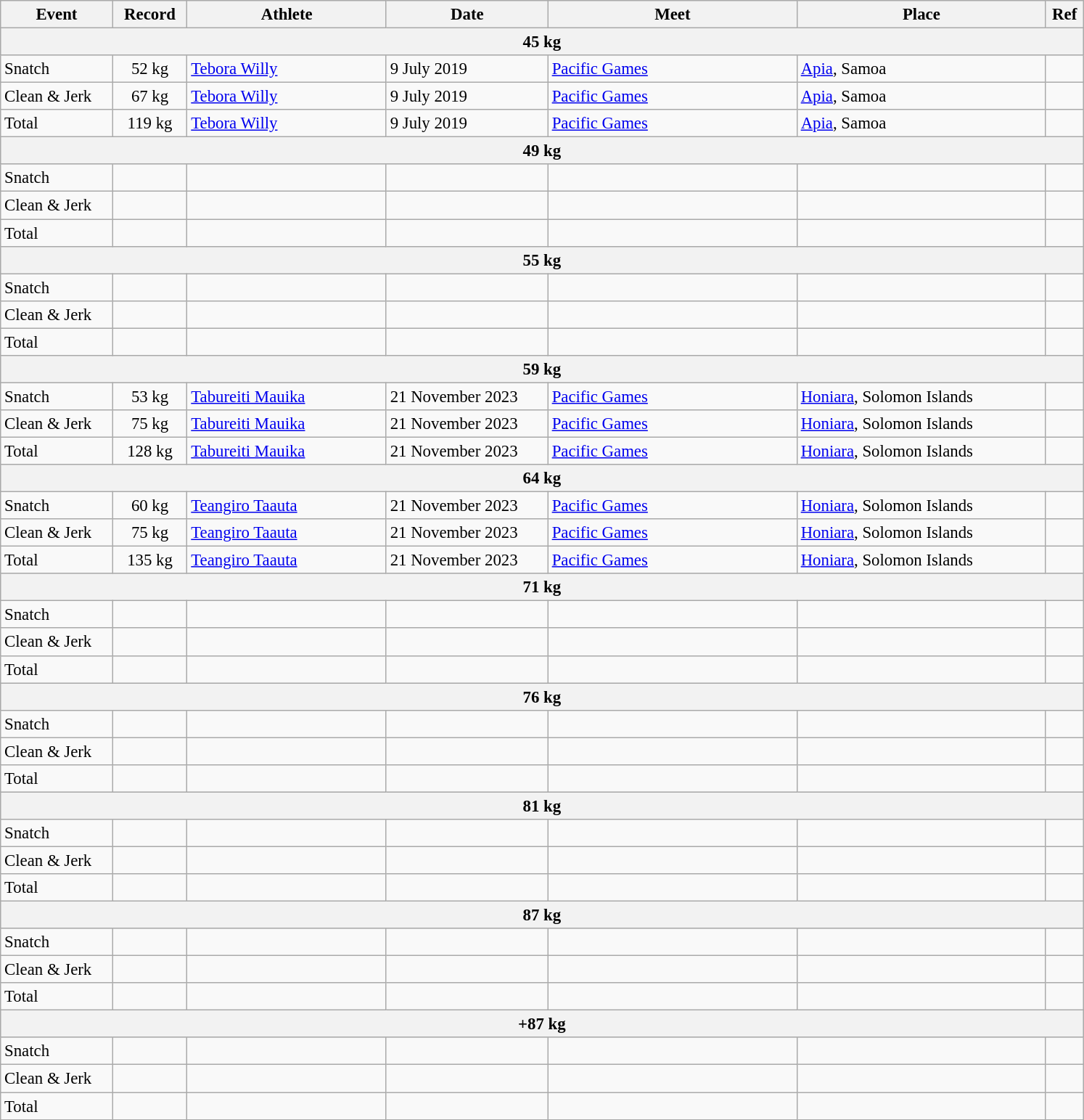<table class="wikitable" style="font-size:95%;">
<tr>
<th width=9%>Event</th>
<th width=6%>Record</th>
<th width=16%>Athlete</th>
<th width=13%>Date</th>
<th width=20%>Meet</th>
<th width=20%>Place</th>
<th width=3%>Ref</th>
</tr>
<tr bgcolor="#DDDDDD">
<th colspan="7">45 kg</th>
</tr>
<tr>
<td>Snatch</td>
<td align="center">52 kg</td>
<td><a href='#'>Tebora Willy</a></td>
<td>9 July 2019</td>
<td><a href='#'>Pacific Games</a></td>
<td><a href='#'>Apia</a>, Samoa</td>
<td></td>
</tr>
<tr>
<td>Clean & Jerk</td>
<td align="center">67 kg</td>
<td><a href='#'>Tebora Willy</a></td>
<td>9 July 2019</td>
<td><a href='#'>Pacific Games</a></td>
<td><a href='#'>Apia</a>, Samoa</td>
<td></td>
</tr>
<tr>
<td>Total</td>
<td align="center">119 kg</td>
<td><a href='#'>Tebora Willy</a></td>
<td>9 July 2019</td>
<td><a href='#'>Pacific Games</a></td>
<td><a href='#'>Apia</a>, Samoa</td>
<td></td>
</tr>
<tr bgcolor="#DDDDDD">
<th colspan="7">49 kg</th>
</tr>
<tr>
<td>Snatch</td>
<td align="center"></td>
<td></td>
<td></td>
<td></td>
<td></td>
<td></td>
</tr>
<tr>
<td>Clean & Jerk</td>
<td align="center"></td>
<td></td>
<td></td>
<td></td>
<td></td>
<td></td>
</tr>
<tr>
<td>Total</td>
<td align="center"></td>
<td></td>
<td></td>
<td></td>
<td></td>
<td></td>
</tr>
<tr bgcolor="#DDDDDD">
<th colspan="7">55 kg</th>
</tr>
<tr>
<td>Snatch</td>
<td align="center"></td>
<td></td>
<td></td>
<td></td>
<td></td>
<td></td>
</tr>
<tr>
<td>Clean & Jerk</td>
<td align="center"></td>
<td></td>
<td></td>
<td></td>
<td></td>
<td></td>
</tr>
<tr>
<td>Total</td>
<td align="center"></td>
<td></td>
<td></td>
<td></td>
<td></td>
<td></td>
</tr>
<tr bgcolor="#DDDDDD">
<th colspan="7">59 kg</th>
</tr>
<tr>
<td>Snatch</td>
<td align="center">53 kg</td>
<td><a href='#'>Tabureiti Mauika</a></td>
<td>21 November 2023</td>
<td><a href='#'>Pacific Games</a></td>
<td><a href='#'>Honiara</a>, Solomon Islands</td>
<td></td>
</tr>
<tr>
<td>Clean & Jerk</td>
<td align="center">75 kg</td>
<td><a href='#'>Tabureiti Mauika</a></td>
<td>21 November 2023</td>
<td><a href='#'>Pacific Games</a></td>
<td><a href='#'>Honiara</a>, Solomon Islands</td>
<td></td>
</tr>
<tr>
<td>Total</td>
<td align="center">128 kg</td>
<td><a href='#'>Tabureiti Mauika</a></td>
<td>21 November 2023</td>
<td><a href='#'>Pacific Games</a></td>
<td><a href='#'>Honiara</a>, Solomon Islands</td>
<td></td>
</tr>
<tr bgcolor="#DDDDDD">
<th colspan="7">64 kg</th>
</tr>
<tr>
<td>Snatch</td>
<td align="center">60 kg</td>
<td><a href='#'>Teangiro Taauta</a></td>
<td>21 November 2023</td>
<td><a href='#'>Pacific Games</a></td>
<td><a href='#'>Honiara</a>, Solomon Islands</td>
<td></td>
</tr>
<tr>
<td>Clean & Jerk</td>
<td align="center">75 kg</td>
<td><a href='#'>Teangiro Taauta</a></td>
<td>21 November 2023</td>
<td><a href='#'>Pacific Games</a></td>
<td><a href='#'>Honiara</a>, Solomon Islands</td>
<td></td>
</tr>
<tr>
<td>Total</td>
<td align="center">135 kg</td>
<td><a href='#'>Teangiro Taauta</a></td>
<td>21 November 2023</td>
<td><a href='#'>Pacific Games</a></td>
<td><a href='#'>Honiara</a>, Solomon Islands</td>
<td></td>
</tr>
<tr bgcolor="#DDDDDD">
<th colspan="7">71 kg</th>
</tr>
<tr>
<td>Snatch</td>
<td align="center"></td>
<td></td>
<td></td>
<td></td>
<td></td>
<td></td>
</tr>
<tr>
<td>Clean & Jerk</td>
<td align="center"></td>
<td></td>
<td></td>
<td></td>
<td></td>
<td></td>
</tr>
<tr>
<td>Total</td>
<td align="center"></td>
<td></td>
<td></td>
<td></td>
<td></td>
<td></td>
</tr>
<tr bgcolor="#DDDDDD">
<th colspan="7">76 kg</th>
</tr>
<tr>
<td>Snatch</td>
<td align="center"></td>
<td></td>
<td></td>
<td></td>
<td></td>
<td></td>
</tr>
<tr>
<td>Clean & Jerk</td>
<td align="center"></td>
<td></td>
<td></td>
<td></td>
<td></td>
<td></td>
</tr>
<tr>
<td>Total</td>
<td align="center"></td>
<td></td>
<td></td>
<td></td>
<td></td>
<td></td>
</tr>
<tr bgcolor="#DDDDDD">
<th colspan="7">81 kg</th>
</tr>
<tr>
<td>Snatch</td>
<td align="center"></td>
<td></td>
<td></td>
<td></td>
<td></td>
<td></td>
</tr>
<tr>
<td>Clean & Jerk</td>
<td align="center"></td>
<td></td>
<td></td>
<td></td>
<td></td>
<td></td>
</tr>
<tr>
<td>Total</td>
<td align="center"></td>
<td></td>
<td></td>
<td></td>
<td></td>
<td></td>
</tr>
<tr bgcolor="#DDDDDD">
<th colspan="7">87 kg</th>
</tr>
<tr>
<td>Snatch</td>
<td align="center"></td>
<td></td>
<td></td>
<td></td>
<td></td>
<td></td>
</tr>
<tr>
<td>Clean & Jerk</td>
<td align="center"></td>
<td></td>
<td></td>
<td></td>
<td></td>
<td></td>
</tr>
<tr>
<td>Total</td>
<td align="center"></td>
<td></td>
<td></td>
<td></td>
<td></td>
<td></td>
</tr>
<tr bgcolor="#DDDDDD">
<th colspan="7">+87 kg</th>
</tr>
<tr>
<td>Snatch</td>
<td align="center"></td>
<td></td>
<td></td>
<td></td>
<td></td>
<td></td>
</tr>
<tr>
<td>Clean & Jerk</td>
<td align="center"></td>
<td></td>
<td></td>
<td></td>
<td></td>
<td></td>
</tr>
<tr>
<td>Total</td>
<td align="center"></td>
<td></td>
<td></td>
<td></td>
<td></td>
<td></td>
</tr>
</table>
